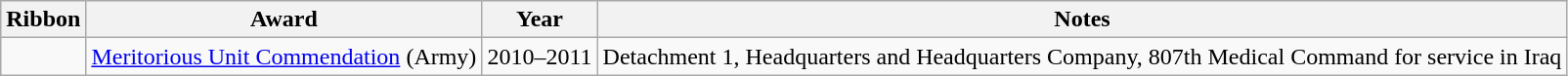<table class="wikitable" style="float:left;">
<tr style="background:#efefef;">
<th>Ribbon</th>
<th>Award</th>
<th>Year</th>
<th>Notes</th>
</tr>
<tr>
<td></td>
<td><a href='#'>Meritorious Unit Commendation</a> (Army)</td>
<td>2010–2011</td>
<td>Detachment 1, Headquarters and Headquarters Company, 807th Medical Command for service in Iraq</td>
</tr>
</table>
